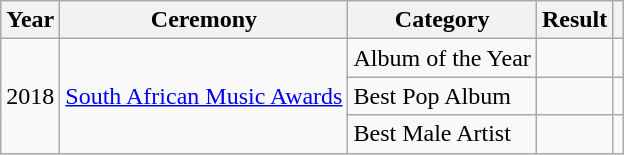<table class="wikitable sortable plainrowheaders">
<tr>
<th scope="col">Year</th>
<th scope="col">Ceremony</th>
<th scope="col">Category</th>
<th scope="col">Result</th>
<th scope="col" class="unsortable"></th>
</tr>
<tr>
<td rowspan="3">2018</td>
<td rowspan="3"><a href='#'>South African Music Awards</a></td>
<td>Album of the Year</td>
<td></td>
<td></td>
</tr>
<tr>
<td>Best Pop Album</td>
<td></td>
<td></td>
</tr>
<tr>
<td>Best Male Artist</td>
<td></td>
<td></td>
</tr>
</table>
